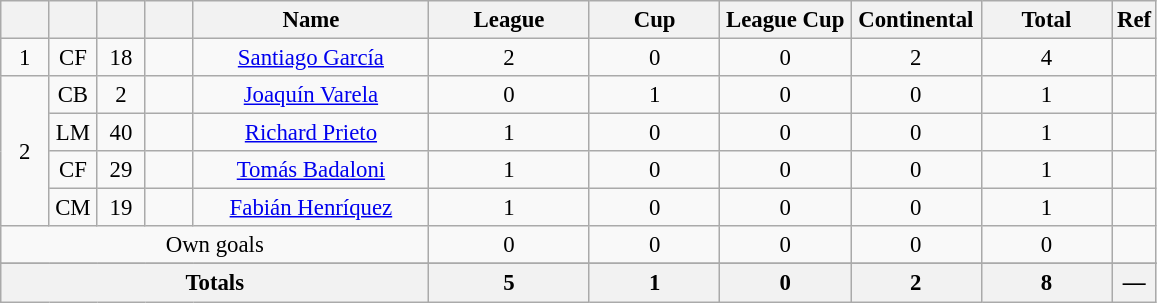<table class="wikitable sortable" style="font-size: 95%; text-align: center;">
<tr>
<th style="width:25px; background:#; color:;"></th>
<th style="width:25px; background:#; color:;"></th>
<th style="width:25px; background:#; color:;"></th>
<th style="width:25px; background:#; color:;"></th>
<th style="width:150px; background:#; color:;">Name</th>
<th style="width:100px; background:#; color:;">League</th>
<th style="width:80px; background:#; color:;">Cup</th>
<th style="width:80px; background:#; color:;">League Cup</th>
<th style="width:80px; background:#; color:;">Continental</th>
<th style="width:80px; background:#; color:;"><strong>Total</strong></th>
<th style="width:10px; background:#; color:;"><strong>Ref</strong></th>
</tr>
<tr>
<td>1</td>
<td>CF</td>
<td>18</td>
<td></td>
<td data-sort-value="García, Santiago"><a href='#'>Santiago García</a></td>
<td>2</td>
<td>0</td>
<td>0</td>
<td>2</td>
<td>4</td>
<td></td>
</tr>
<tr>
<td rowspan=4>2</td>
<td>CB</td>
<td>2</td>
<td></td>
<td data-sort-value="Varela, Joaquín"><a href='#'>Joaquín Varela</a></td>
<td>0</td>
<td>1</td>
<td>0</td>
<td>0</td>
<td>1</td>
<td></td>
</tr>
<tr>
<td>LM</td>
<td>40</td>
<td></td>
<td data-sort-value="Prieto, Richard"><a href='#'>Richard Prieto</a></td>
<td>1</td>
<td>0</td>
<td>0</td>
<td>0</td>
<td>1</td>
<td></td>
</tr>
<tr>
<td>CF</td>
<td>29</td>
<td></td>
<td data-sort-value="Badaloni, Tomás"><a href='#'>Tomás Badaloni</a></td>
<td>1</td>
<td>0</td>
<td>0</td>
<td>0</td>
<td>1</td>
<td></td>
</tr>
<tr>
<td>CM</td>
<td>19</td>
<td></td>
<td data-sort-value="Henríquez, Fabián"><a href='#'>Fabián Henríquez</a></td>
<td>1</td>
<td>0</td>
<td>0</td>
<td>0</td>
<td>1</td>
<td></td>
</tr>
<tr>
<td colspan="5">Own goals</td>
<td>0</td>
<td>0</td>
<td>0</td>
<td>0</td>
<td>0</td>
<td></td>
</tr>
<tr>
</tr>
<tr class="sortbottom">
</tr>
<tr class="sortbottom">
<th colspan=5><strong>Totals</strong></th>
<th><strong>5</strong></th>
<th><strong>1</strong></th>
<th><strong>0</strong></th>
<th><strong>2</strong></th>
<th><strong>8</strong></th>
<th><strong>—</strong></th>
</tr>
</table>
